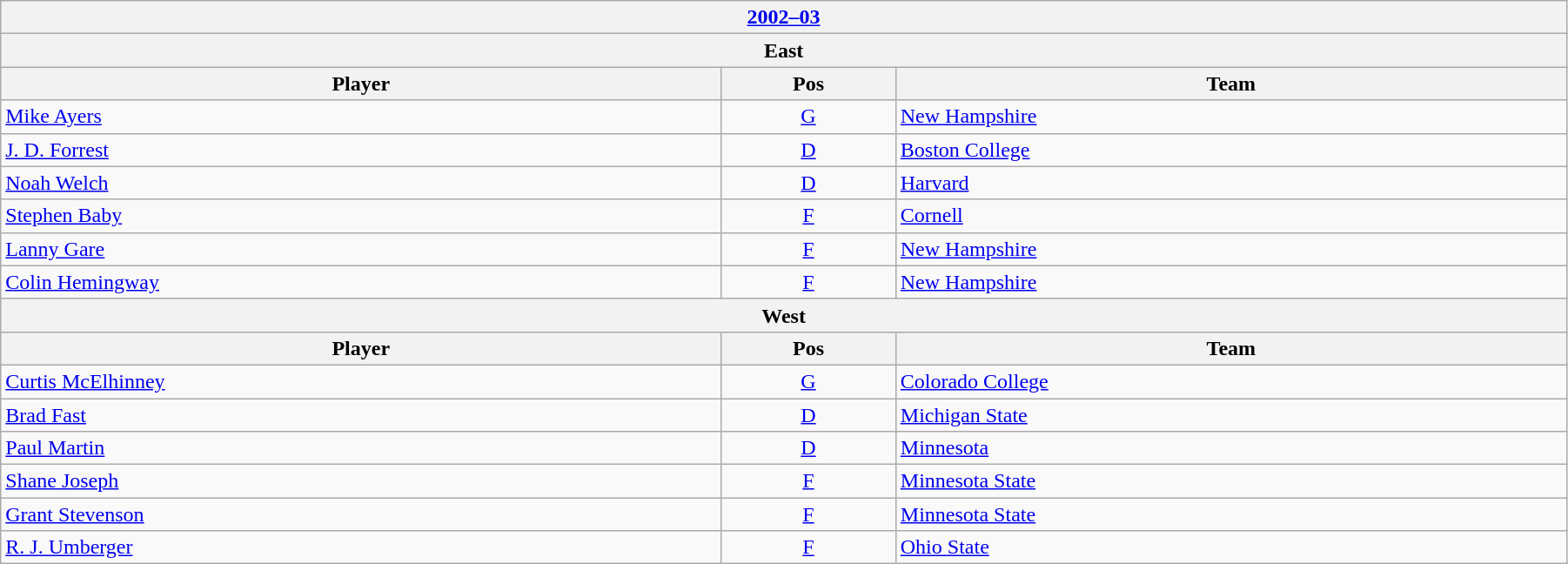<table class="wikitable" width=95%>
<tr>
<th colspan=3><a href='#'>2002–03</a></th>
</tr>
<tr>
<th colspan=3><strong>East</strong></th>
</tr>
<tr>
<th>Player</th>
<th>Pos</th>
<th>Team</th>
</tr>
<tr>
<td><a href='#'>Mike Ayers</a></td>
<td style="text-align:center;"><a href='#'>G</a></td>
<td><a href='#'>New Hampshire</a></td>
</tr>
<tr>
<td><a href='#'>J. D. Forrest</a></td>
<td style="text-align:center;"><a href='#'>D</a></td>
<td><a href='#'>Boston College</a></td>
</tr>
<tr>
<td><a href='#'>Noah Welch</a></td>
<td style="text-align:center;"><a href='#'>D</a></td>
<td><a href='#'>Harvard</a></td>
</tr>
<tr>
<td><a href='#'>Stephen Baby</a></td>
<td style="text-align:center;"><a href='#'>F</a></td>
<td><a href='#'>Cornell</a></td>
</tr>
<tr>
<td><a href='#'>Lanny Gare</a></td>
<td style="text-align:center;"><a href='#'>F</a></td>
<td><a href='#'>New Hampshire</a></td>
</tr>
<tr>
<td><a href='#'>Colin Hemingway</a></td>
<td style="text-align:center;"><a href='#'>F</a></td>
<td><a href='#'>New Hampshire</a></td>
</tr>
<tr>
<th colspan=3><strong>West</strong></th>
</tr>
<tr>
<th>Player</th>
<th>Pos</th>
<th>Team</th>
</tr>
<tr>
<td><a href='#'>Curtis McElhinney</a></td>
<td style="text-align:center;"><a href='#'>G</a></td>
<td><a href='#'>Colorado College</a></td>
</tr>
<tr>
<td><a href='#'>Brad Fast</a></td>
<td style="text-align:center;"><a href='#'>D</a></td>
<td><a href='#'>Michigan State</a></td>
</tr>
<tr>
<td><a href='#'>Paul Martin</a></td>
<td style="text-align:center;"><a href='#'>D</a></td>
<td><a href='#'>Minnesota</a></td>
</tr>
<tr>
<td><a href='#'>Shane Joseph</a></td>
<td style="text-align:center;"><a href='#'>F</a></td>
<td><a href='#'>Minnesota State</a></td>
</tr>
<tr>
<td><a href='#'>Grant Stevenson</a></td>
<td style="text-align:center;"><a href='#'>F</a></td>
<td><a href='#'>Minnesota State</a></td>
</tr>
<tr>
<td><a href='#'>R. J. Umberger</a></td>
<td style="text-align:center;"><a href='#'>F</a></td>
<td><a href='#'>Ohio State</a></td>
</tr>
</table>
